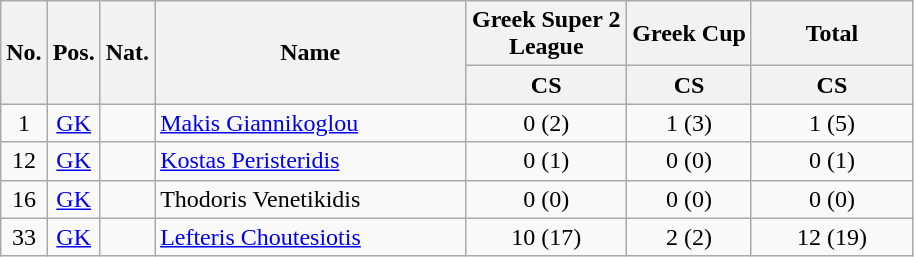<table class="wikitable sortable" style="text-align:center">
<tr>
<th rowspan="2" style="text-align:center;">No.</th>
<th rowspan="2" style="text-align:center;">Pos.</th>
<th rowspan="2" style="text-align:center;">Nat.</th>
<th rowspan="2" style="text-align:center; width:200px;">Name</th>
<th style="text-align:center; width:100px;">Greek Super 2 League</th>
<th>Greek Cup</th>
<th style="text-align:center; width:100px;">Total</th>
</tr>
<tr>
<th style="text-align:center;">CS</th>
<th>CS</th>
<th style="text-align:center;">CS</th>
</tr>
<tr>
<td>1</td>
<td><a href='#'>GK</a></td>
<td></td>
<td align="left"><a href='#'>Makis Giannikoglou</a></td>
<td>0 (2)</td>
<td>1 (3)</td>
<td>1 (5)</td>
</tr>
<tr>
<td>12</td>
<td><a href='#'>GK</a></td>
<td></td>
<td align="left"><a href='#'>Kostas Peristeridis</a></td>
<td>0 (1)</td>
<td>0 (0)</td>
<td>0 (1)</td>
</tr>
<tr>
<td>16</td>
<td><a href='#'>GK</a></td>
<td></td>
<td align="left">Thodoris Venetikidis</td>
<td>0 (0)</td>
<td>0 (0)</td>
<td>0 (0)</td>
</tr>
<tr>
<td>33</td>
<td><a href='#'>GK</a></td>
<td></td>
<td align="left"><a href='#'>Lefteris Choutesiotis</a></td>
<td>10 (17)</td>
<td>2 (2)</td>
<td>12 (19)</td>
</tr>
</table>
